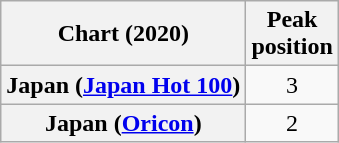<table class="wikitable sortable plainrowheaders" style="text-align:center">
<tr>
<th scope="col">Chart (2020)</th>
<th scope="col">Peak<br>position</th>
</tr>
<tr>
<th scope="row">Japan (<a href='#'>Japan Hot 100</a>)</th>
<td>3</td>
</tr>
<tr>
<th scope="row">Japan (<a href='#'>Oricon</a>)</th>
<td>2</td>
</tr>
</table>
